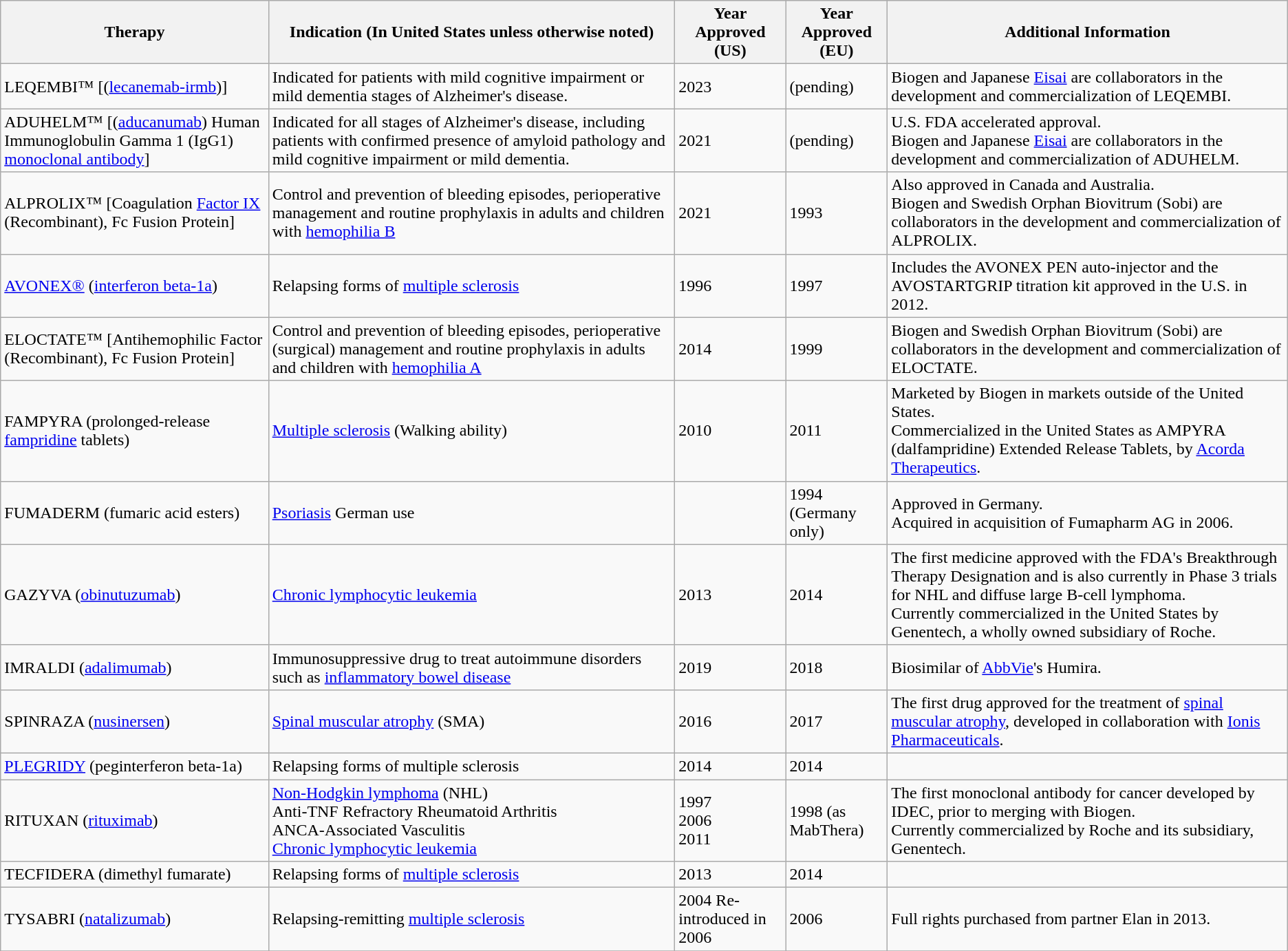<table class="wikitable sortable">
<tr>
<th>Therapy</th>
<th>Indication (In United States unless otherwise noted)</th>
<th>Year Approved (US)</th>
<th>Year Approved (EU)</th>
<th>Additional Information</th>
</tr>
<tr>
<td>LEQEMBI™ [(<a href='#'>lecanemab-irmb</a>)]</td>
<td>Indicated for patients with mild cognitive impairment or mild dementia stages of Alzheimer's disease.</td>
<td>2023</td>
<td>(pending)</td>
<td>Biogen and Japanese <a href='#'>Eisai</a> are collaborators in the development and commercialization of LEQEMBI.</td>
</tr>
<tr>
<td>ADUHELM™ [(<a href='#'>aducanumab</a>) Human Immunoglobulin Gamma 1 (IgG1) <a href='#'>monoclonal antibody</a>]</td>
<td>Indicated for all stages of Alzheimer's disease,  including patients with confirmed presence of amyloid pathology and mild cognitive impairment or mild dementia.</td>
<td>2021</td>
<td>(pending)</td>
<td>U.S. FDA accelerated approval.<br>Biogen and Japanese <a href='#'>Eisai</a> are collaborators in the development and commercialization of ADUHELM.</td>
</tr>
<tr>
<td>ALPROLIX™ [Coagulation <a href='#'>Factor IX</a> (Recombinant), Fc Fusion Protein]</td>
<td>Control and prevention of bleeding episodes, perioperative management and routine prophylaxis in adults and children with <a href='#'>hemophilia B</a></td>
<td>2021</td>
<td>1993</td>
<td>Also approved in Canada and Australia.<br>Biogen and Swedish Orphan Biovitrum (Sobi) are collaborators in the development and commercialization of ALPROLIX.</td>
</tr>
<tr>
<td><a href='#'>AVONEX®</a> (<a href='#'>interferon beta-1a</a>)</td>
<td>Relapsing forms of <a href='#'>multiple sclerosis</a></td>
<td>1996</td>
<td>1997</td>
<td>Includes the AVONEX PEN auto-injector and the AVOSTARTGRIP titration kit approved in the U.S. in 2012.</td>
</tr>
<tr>
<td>ELOCTATE™ [Antihemophilic Factor (Recombinant), Fc Fusion Protein]</td>
<td>Control and prevention of bleeding episodes, perioperative (surgical) management and routine prophylaxis in adults and children with <a href='#'>hemophilia A</a></td>
<td>2014</td>
<td>1999</td>
<td>Biogen and Swedish Orphan Biovitrum (Sobi) are collaborators in the development and commercialization of ELOCTATE.</td>
</tr>
<tr>
<td>FAMPYRA (prolonged-release <a href='#'>fampridine</a> tablets)</td>
<td><a href='#'>Multiple sclerosis</a> (Walking ability)</td>
<td>2010</td>
<td>2011</td>
<td>Marketed by Biogen in markets outside of the United States.<br>Commercialized in the United States as AMPYRA (dalfampridine) Extended Release Tablets, by <a href='#'>Acorda Therapeutics</a>.</td>
</tr>
<tr>
<td>FUMADERM (fumaric acid esters)</td>
<td><a href='#'>Psoriasis</a> German use</td>
<td></td>
<td>1994 (Germany only)</td>
<td>Approved in Germany.<br>Acquired in acquisition of Fumapharm AG in 2006.</td>
</tr>
<tr>
<td>GAZYVA (<a href='#'>obinutuzumab</a>)</td>
<td><a href='#'>Chronic lymphocytic leukemia</a></td>
<td>2013</td>
<td>2014</td>
<td>The first medicine approved with the FDA's Breakthrough Therapy Designation and is also currently in Phase 3 trials for NHL and diffuse large B-cell lymphoma.<br>Currently commercialized in the United States by Genentech, a wholly owned subsidiary of Roche.</td>
</tr>
<tr>
<td>IMRALDI (<a href='#'>adalimumab</a>)</td>
<td>Immunosuppressive drug to treat autoimmune disorders such as <a href='#'>inflammatory bowel disease</a></td>
<td>2019</td>
<td>2018</td>
<td>Biosimilar of <a href='#'>AbbVie</a>'s Humira.</td>
</tr>
<tr>
<td>SPINRAZA (<a href='#'>nusinersen</a>)</td>
<td><a href='#'>Spinal muscular atrophy</a> (SMA)</td>
<td>2016</td>
<td>2017</td>
<td>The first drug approved for the treatment of <a href='#'>spinal muscular atrophy</a>, developed in collaboration with <a href='#'>Ionis Pharmaceuticals</a>.</td>
</tr>
<tr>
<td><a href='#'>PLEGRIDY</a> (peginterferon beta-1a)</td>
<td>Relapsing forms of multiple sclerosis</td>
<td>2014</td>
<td>2014</td>
<td></td>
</tr>
<tr>
<td>RITUXAN (<a href='#'>rituximab</a>)</td>
<td><a href='#'>Non-Hodgkin lymphoma</a> (NHL)<br>Anti-TNF Refractory Rheumatoid Arthritis<br>ANCA-Associated Vasculitis<br><a href='#'>Chronic lymphocytic leukemia</a></td>
<td>1997<br>2006<br>2011</td>
<td>1998 (as MabThera)</td>
<td>The first monoclonal antibody for cancer developed by IDEC, prior to merging with Biogen.<br>Currently commercialized by Roche and its subsidiary, Genentech.</td>
</tr>
<tr>
<td>TECFIDERA (dimethyl fumarate)</td>
<td>Relapsing forms of <a href='#'>multiple sclerosis</a></td>
<td>2013</td>
<td>2014</td>
<td></td>
</tr>
<tr>
<td>TYSABRI (<a href='#'>natalizumab</a>)</td>
<td>Relapsing-remitting <a href='#'>multiple sclerosis</a></td>
<td>2004 Re-introduced in 2006</td>
<td>2006</td>
<td>Full rights purchased from partner Elan in 2013.</td>
</tr>
<tr>
</tr>
</table>
